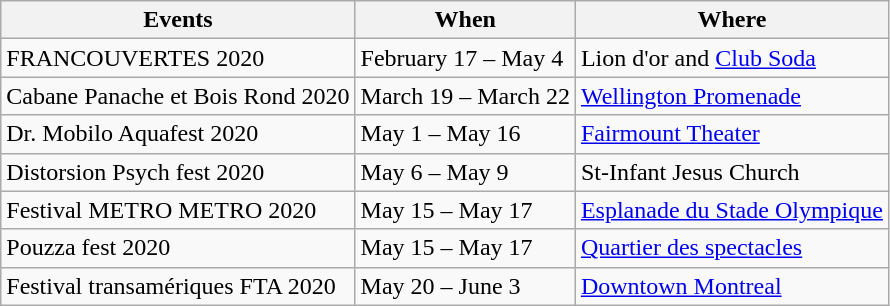<table class="wikitable">
<tr>
<th>Events</th>
<th>When</th>
<th>Where</th>
</tr>
<tr>
<td>FRANCOUVERTES 2020</td>
<td>February 17 – May 4</td>
<td>Lion d'or and <a href='#'>Club Soda</a></td>
</tr>
<tr>
<td>Cabane Panache et Bois Rond 2020</td>
<td>March 19 – March 22</td>
<td><a href='#'>Wellington Promenade</a></td>
</tr>
<tr>
<td>Dr. Mobilo Aquafest 2020</td>
<td>May 1 – May 16</td>
<td><a href='#'>Fairmount Theater</a></td>
</tr>
<tr>
<td>Distorsion Psych fest 2020</td>
<td>May 6 – May 9</td>
<td>St-Infant Jesus Church</td>
</tr>
<tr>
<td>Festival METRO METRO 2020</td>
<td>May 15 – May 17</td>
<td><a href='#'>Esplanade du Stade Olympique</a></td>
</tr>
<tr>
<td>Pouzza fest 2020</td>
<td>May 15 – May 17</td>
<td><a href='#'>Quartier des spectacles</a></td>
</tr>
<tr>
<td>Festival transamériques FTA 2020</td>
<td>May 20 – June 3</td>
<td><a href='#'>Downtown Montreal</a></td>
</tr>
</table>
